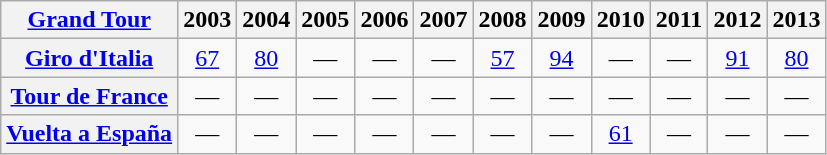<table class="wikitable plainrowheaders">
<tr>
<th scope="col"><a href='#'>Grand Tour</a></th>
<th scope="col">2003</th>
<th scope="col">2004</th>
<th scope="col">2005</th>
<th scope="col">2006</th>
<th scope="col">2007</th>
<th scope="col">2008</th>
<th scope="col">2009</th>
<th scope="col">2010</th>
<th scope="col">2011</th>
<th scope="col">2012</th>
<th scope="col">2013</th>
</tr>
<tr style="text-align:center;">
<th scope="row"> <a href='#'>Giro d'Italia</a></th>
<td style="text-align:center;"><a href='#'>67</a></td>
<td style="text-align:center;"><a href='#'>80</a></td>
<td>—</td>
<td>—</td>
<td>—</td>
<td style="text-align:center;"><a href='#'>57</a></td>
<td style="text-align:center;"><a href='#'>94</a></td>
<td>—</td>
<td>—</td>
<td style="text-align:center;"><a href='#'>91</a></td>
<td style="text-align:center;"><a href='#'>80</a></td>
</tr>
<tr style="text-align:center;">
<th scope="row"> <a href='#'>Tour de France</a></th>
<td>—</td>
<td>—</td>
<td>—</td>
<td>—</td>
<td>—</td>
<td>—</td>
<td>—</td>
<td>—</td>
<td>—</td>
<td>—</td>
<td>—</td>
</tr>
<tr style="text-align:center;">
<th scope="row"> <a href='#'>Vuelta a España</a></th>
<td>—</td>
<td>—</td>
<td>—</td>
<td>—</td>
<td>—</td>
<td>—</td>
<td>—</td>
<td style="text-align:center;"><a href='#'>61</a></td>
<td>—</td>
<td>—</td>
<td>—</td>
</tr>
</table>
